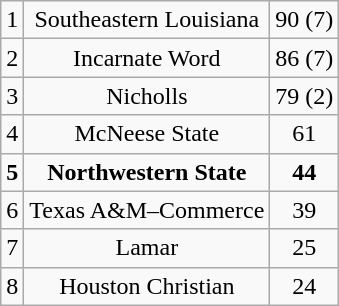<table class="wikitable">
<tr align="center">
<td>1</td>
<td>Southeastern Louisiana</td>
<td>90 (7)</td>
</tr>
<tr align="center">
<td>2</td>
<td>Incarnate Word</td>
<td>86 (7)</td>
</tr>
<tr align="center">
<td>3</td>
<td>Nicholls</td>
<td>79 (2)</td>
</tr>
<tr align="center">
<td>4</td>
<td>McNeese State</td>
<td>61</td>
</tr>
<tr align="center">
<td><strong>5</strong></td>
<td><strong>Northwestern State</strong></td>
<td><strong>44</strong></td>
</tr>
<tr align="center">
<td>6</td>
<td>Texas A&M–Commerce</td>
<td>39</td>
</tr>
<tr align="center">
<td>7</td>
<td>Lamar</td>
<td>25</td>
</tr>
<tr align="center">
<td>8</td>
<td>Houston Christian</td>
<td>24</td>
</tr>
</table>
